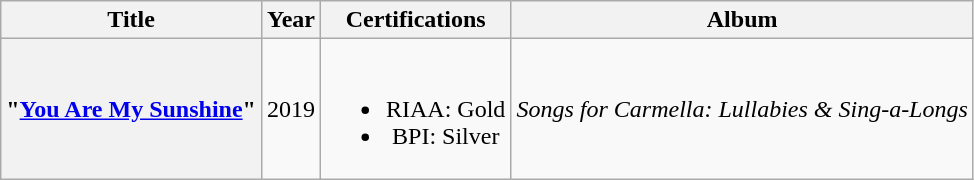<table class="wikitable plainrowheaders" style="text-align:center;">
<tr>
<th scope="col">Title</th>
<th scope="col">Year</th>
<th scope="col">Certifications</th>
<th scope="col">Album</th>
</tr>
<tr>
<th scope="row">"<a href='#'>You Are My Sunshine</a>"</th>
<td>2019</td>
<td><br><ul><li>RIAA: Gold</li><li>BPI: Silver</li></ul></td>
<td><em>Songs for Carmella: Lullabies & Sing-a-Longs</em></td>
</tr>
</table>
